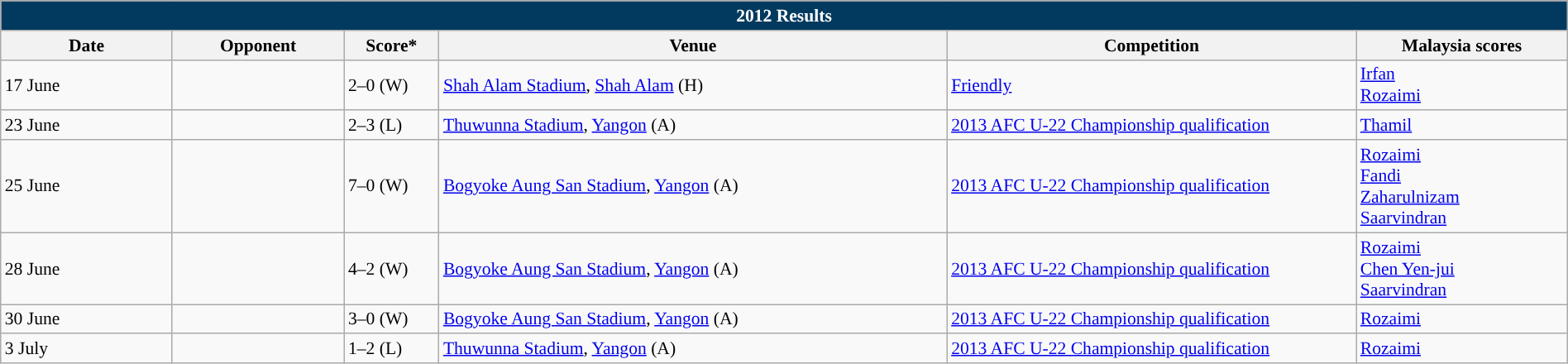<table class="wikitable" width=100% style="text-align:left;font-size:90%;">
<tr>
<th colspan=9 style="background: #013A5E; color: #FFFFFF;">2012 Results</th>
</tr>
<tr>
<th width=80>Date</th>
<th width=80>Opponent</th>
<th width=20>Score*</th>
<th width=250>Venue</th>
<th width=200>Competition</th>
<th width=100>Malaysia scores</th>
</tr>
<tr>
<td>17 June</td>
<td></td>
<td>2–0 (W)</td>
<td><a href='#'>Shah Alam Stadium</a>, <a href='#'>Shah Alam</a> (H)</td>
<td><a href='#'>Friendly</a></td>
<td><a href='#'>Irfan</a> <br><a href='#'>Rozaimi</a> </td>
</tr>
<tr>
<td>23 June</td>
<td></td>
<td>2–3 (L)</td>
<td><a href='#'>Thuwunna Stadium</a>, <a href='#'>Yangon</a> (A)</td>
<td><a href='#'>2013 AFC U-22 Championship qualification</a></td>
<td><a href='#'>Thamil</a> </td>
</tr>
<tr>
<td>25 June</td>
<td></td>
<td>7–0 (W)</td>
<td><a href='#'>Bogyoke Aung San Stadium</a>, <a href='#'>Yangon</a> (A)</td>
<td><a href='#'>2013 AFC U-22 Championship qualification</a></td>
<td><a href='#'>Rozaimi</a> <br><a href='#'>Fandi</a> <br><a href='#'>Zaharulnizam</a> <br><a href='#'>Saarvindran</a> </td>
</tr>
<tr>
<td>28 June</td>
<td></td>
<td>4–2 (W)</td>
<td><a href='#'>Bogyoke Aung San Stadium</a>, <a href='#'>Yangon</a> (A)</td>
<td><a href='#'>2013 AFC U-22 Championship qualification</a></td>
<td><a href='#'>Rozaimi</a> <br><a href='#'>Chen Yen-jui</a> <br><a href='#'>Saarvindran</a> </td>
</tr>
<tr>
<td>30 June</td>
<td></td>
<td>3–0 (W)</td>
<td><a href='#'>Bogyoke Aung San Stadium</a>, <a href='#'>Yangon</a> (A)</td>
<td><a href='#'>2013 AFC U-22 Championship qualification</a></td>
<td><a href='#'>Rozaimi</a> </td>
</tr>
<tr>
<td>3 July</td>
<td></td>
<td>1–2 (L)</td>
<td><a href='#'>Thuwunna Stadium</a>, <a href='#'>Yangon</a> (A)</td>
<td><a href='#'>2013 AFC U-22 Championship qualification</a></td>
<td><a href='#'>Rozaimi</a> </td>
</tr>
</table>
